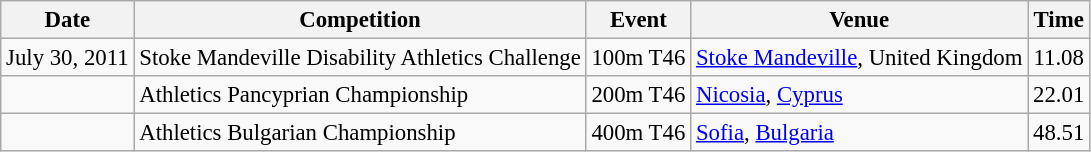<table class="wikitable" style="font-size: 95%;">
<tr>
<th>Date</th>
<th>Competition</th>
<th>Event</th>
<th>Venue</th>
<th>Time</th>
</tr>
<tr>
<td>July 30, 2011</td>
<td>Stoke Mandeville Disability Athletics Challenge</td>
<td align="center">100m T46</td>
<td> <a href='#'>Stoke Μandeville</a>, United Kingdom</td>
<td align="center">11.08 </td>
</tr>
<tr>
<td></td>
<td>Athletics Pancyprian Championship</td>
<td align="center">200m T46</td>
<td> <a href='#'>Nicosia</a>, <a href='#'>Cyprus</a></td>
<td align="center">22.01</td>
</tr>
<tr>
<td></td>
<td>Athletics Bulgarian Championship</td>
<td align="center">400m T46</td>
<td> <a href='#'>Sofia</a>, <a href='#'>Bulgaria</a></td>
<td align="center">48.51</td>
</tr>
</table>
